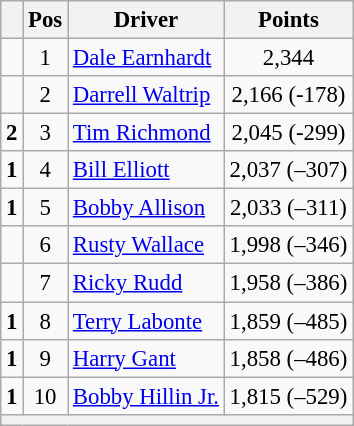<table class="wikitable" style="font-size: 95%;">
<tr>
<th></th>
<th>Pos</th>
<th>Driver</th>
<th>Points</th>
</tr>
<tr>
<td align="left"></td>
<td style="text-align:center;">1</td>
<td><a href='#'>Dale Earnhardt</a></td>
<td style="text-align:center;">2,344</td>
</tr>
<tr>
<td align="left"></td>
<td style="text-align:center;">2</td>
<td><a href='#'>Darrell Waltrip</a></td>
<td style="text-align:center;">2,166 (-178)</td>
</tr>
<tr>
<td align="left">  <strong>2</strong></td>
<td style="text-align:center;">3</td>
<td><a href='#'>Tim Richmond</a></td>
<td style="text-align:center;">2,045 (-299)</td>
</tr>
<tr>
<td align="left">  <strong>1</strong></td>
<td style="text-align:center;">4</td>
<td><a href='#'>Bill Elliott</a></td>
<td style="text-align:center;">2,037 (–307)</td>
</tr>
<tr>
<td align="left">  <strong>1</strong></td>
<td style="text-align:center;">5</td>
<td><a href='#'>Bobby Allison</a></td>
<td style="text-align:center;">2,033 (–311)</td>
</tr>
<tr>
<td align="left"></td>
<td style="text-align:center;">6</td>
<td><a href='#'>Rusty Wallace</a></td>
<td style="text-align:center;">1,998 (–346)</td>
</tr>
<tr>
<td align="left"></td>
<td style="text-align:center;">7</td>
<td><a href='#'>Ricky Rudd</a></td>
<td style="text-align:center;">1,958 (–386)</td>
</tr>
<tr>
<td align="left">  <strong>1</strong></td>
<td style="text-align:center;">8</td>
<td><a href='#'>Terry Labonte</a></td>
<td style="text-align:center;">1,859 (–485)</td>
</tr>
<tr>
<td align="left">  <strong>1</strong></td>
<td style="text-align:center;">9</td>
<td><a href='#'>Harry Gant</a></td>
<td style="text-align:center;">1,858 (–486)</td>
</tr>
<tr>
<td align="left">  <strong>1</strong></td>
<td style="text-align:center;">10</td>
<td><a href='#'>Bobby Hillin Jr.</a></td>
<td style="text-align:center;">1,815 (–529)</td>
</tr>
<tr class="sortbottom">
<th colspan="9"></th>
</tr>
</table>
